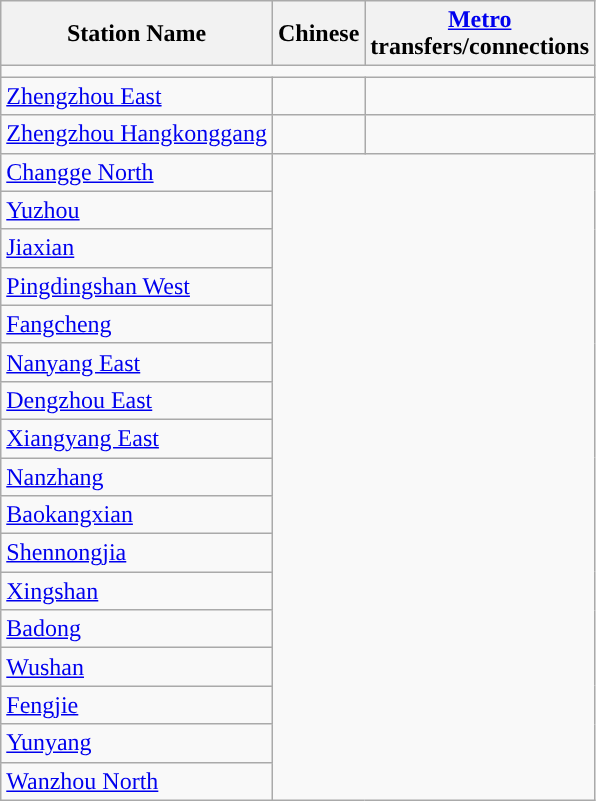<table class="wikitable">
<tr>
<th>Station Name</th>
<th>Chinese<br>
</th>
<th><a href='#'>Metro</a><br>transfers/connections<br></th>
</tr>
<tr style="background:#">
<td colspan = "11"></td>
</tr>
<tr>
<td><a href='#'>Zhengzhou East</a></td>
<td></td>
<td>  </td>
</tr>
<tr>
<td><a href='#'>Zhengzhou Hangkonggang</a></td>
<td></td>
<td> </td>
</tr>
<tr>
<td><a href='#'>Changge North</a></td>
</tr>
<tr>
<td><a href='#'>Yuzhou</a></td>
</tr>
<tr>
<td><a href='#'>Jiaxian</a></td>
</tr>
<tr>
<td><a href='#'>Pingdingshan West</a><br></td>
</tr>
<tr>
<td><a href='#'>Fangcheng</a></td>
</tr>
<tr>
<td><a href='#'>Nanyang East</a></td>
</tr>
<tr>
<td><a href='#'>Dengzhou East</a></td>
</tr>
<tr>
<td><a href='#'>Xiangyang East</a></td>
</tr>
<tr>
<td><a href='#'>Nanzhang</a></td>
</tr>
<tr>
<td><a href='#'>Baokangxian</a></td>
</tr>
<tr>
<td><a href='#'>Shennongjia</a></td>
</tr>
<tr>
<td><a href='#'>Xingshan</a></td>
</tr>
<tr>
<td><a href='#'>Badong</a></td>
</tr>
<tr>
<td><a href='#'>Wushan</a></td>
</tr>
<tr>
<td><a href='#'>Fengjie</a></td>
</tr>
<tr>
<td><a href='#'>Yunyang</a></td>
</tr>
<tr>
<td><a href='#'>Wanzhou North</a></td>
</tr>
</table>
